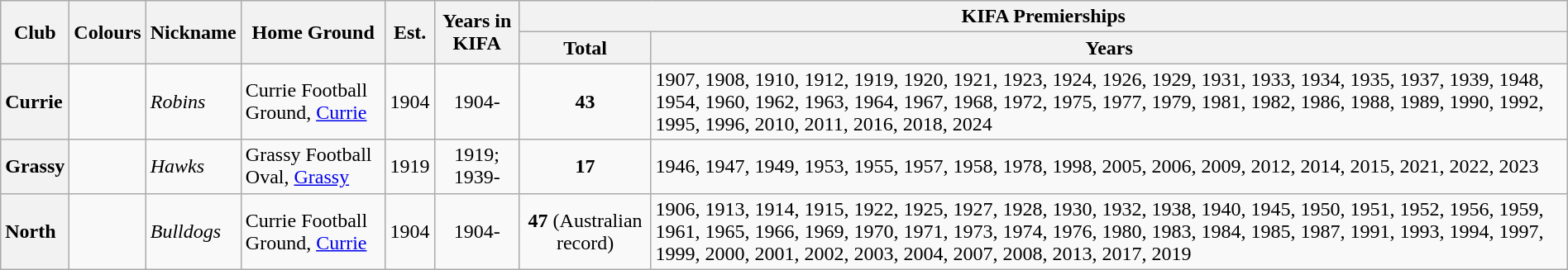<table class="wikitable sortable" style="text-align:center; width:100%">
<tr>
<th rowspan="2">Club</th>
<th rowspan="2">Colours</th>
<th rowspan="2">Nickname</th>
<th rowspan="2">Home Ground</th>
<th rowspan="2">Est.</th>
<th rowspan="2">Years in KIFA</th>
<th colspan="2">KIFA Premierships</th>
</tr>
<tr>
<th>Total</th>
<th>Years</th>
</tr>
<tr>
<th style="text-align:left">Currie</th>
<td></td>
<td align="left"><em>Robins</em></td>
<td align="left">Currie Football Ground, <a href='#'>Currie</a></td>
<td>1904</td>
<td>1904-</td>
<td><strong>43</strong></td>
<td align="left">1907, 1908, 1910, 1912, 1919, 1920, 1921, 1923, 1924, 1926, 1929, 1931, 1933, 1934, 1935, 1937, 1939, 1948, 1954, 1960, 1962, 1963, 1964, 1967, 1968, 1972, 1975, 1977, 1979, 1981, 1982, 1986, 1988, 1989, 1990, 1992, 1995, 1996, 2010, 2011, 2016, 2018, 2024</td>
</tr>
<tr>
<th style="text-align:left">Grassy</th>
<td></td>
<td align="left"><em>Hawks</em></td>
<td align="left">Grassy Football Oval, <a href='#'>Grassy</a></td>
<td>1919</td>
<td>1919; 1939-</td>
<td><strong>17</strong></td>
<td align="left">1946, 1947, 1949, 1953, 1955, 1957, 1958, 1978, 1998, 2005, 2006, 2009, 2012, 2014, 2015, 2021, 2022, 2023</td>
</tr>
<tr>
<th style="text-align:left">North</th>
<td></td>
<td align="left"><em>Bulldogs</em></td>
<td align="left">Currie Football Ground, <a href='#'>Currie</a></td>
<td>1904</td>
<td>1904-</td>
<td><strong>47</strong> (Australian record)</td>
<td align="left">1906, 1913, 1914, 1915, 1922, 1925, 1927, 1928, 1930, 1932, 1938, 1940, 1945, 1950, 1951, 1952, 1956, 1959, 1961, 1965, 1966, 1969, 1970, 1971, 1973, 1974, 1976, 1980, 1983, 1984, 1985, 1987, 1991, 1993, 1994, 1997, 1999, 2000, 2001, 2002, 2003, 2004, 2007, 2008, 2013, 2017, 2019</td>
</tr>
</table>
